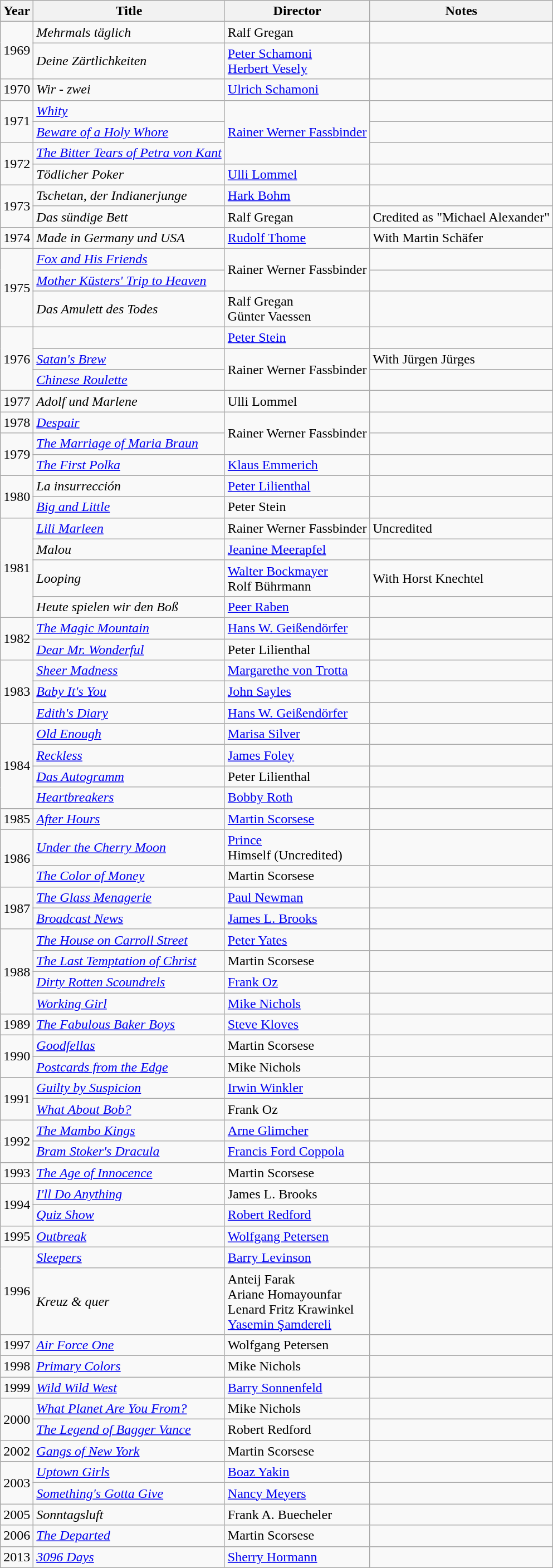<table class="wikitable">
<tr>
<th>Year</th>
<th>Title</th>
<th>Director</th>
<th>Notes</th>
</tr>
<tr>
<td rowspan=2>1969</td>
<td><em>Mehrmals täglich</em></td>
<td>Ralf Gregan</td>
<td></td>
</tr>
<tr>
<td><em>Deine Zärtlichkeiten</em></td>
<td><a href='#'>Peter Schamoni</a><br><a href='#'>Herbert Vesely</a></td>
<td></td>
</tr>
<tr>
<td>1970</td>
<td><em>Wir - zwei</em></td>
<td><a href='#'>Ulrich Schamoni</a></td>
<td></td>
</tr>
<tr>
<td rowspan=2>1971</td>
<td><em><a href='#'>Whity</a></em></td>
<td rowspan=3><a href='#'>Rainer Werner Fassbinder</a></td>
<td></td>
</tr>
<tr>
<td><em><a href='#'>Beware of a Holy Whore</a></em></td>
<td></td>
</tr>
<tr>
<td rowspan=2>1972</td>
<td><em><a href='#'>The Bitter Tears of Petra von Kant</a></em></td>
<td></td>
</tr>
<tr>
<td><em>Tödlicher Poker</em></td>
<td><a href='#'>Ulli Lommel</a></td>
<td></td>
</tr>
<tr>
<td rowspan=2>1973</td>
<td><em>Tschetan, der Indianerjunge</em></td>
<td><a href='#'>Hark Bohm</a></td>
<td></td>
</tr>
<tr>
<td><em>Das sündige Bett</em></td>
<td>Ralf Gregan</td>
<td>Credited as "Michael Alexander"</td>
</tr>
<tr>
<td>1974</td>
<td><em>Made in Germany und USA</em></td>
<td><a href='#'>Rudolf Thome</a></td>
<td>With Martin Schäfer</td>
</tr>
<tr>
<td rowspan=3>1975</td>
<td><em><a href='#'>Fox and His Friends</a></em></td>
<td rowspan=2>Rainer Werner Fassbinder</td>
<td></td>
</tr>
<tr>
<td><em><a href='#'>Mother Küsters' Trip to Heaven</a></em></td>
<td></td>
</tr>
<tr>
<td><em>Das Amulett des Todes</em></td>
<td>Ralf Gregan<br>Günter Vaessen</td>
<td></td>
</tr>
<tr>
<td rowspan=3>1976</td>
<td><em></em></td>
<td><a href='#'>Peter Stein</a></td>
<td></td>
</tr>
<tr>
<td><em><a href='#'>Satan's Brew</a></em></td>
<td rowspan=2>Rainer Werner Fassbinder</td>
<td>With Jürgen Jürges</td>
</tr>
<tr>
<td><em><a href='#'>Chinese Roulette</a></em></td>
<td></td>
</tr>
<tr>
<td>1977</td>
<td><em>Adolf und Marlene</em></td>
<td>Ulli Lommel</td>
<td></td>
</tr>
<tr>
<td>1978</td>
<td><em><a href='#'>Despair</a></em></td>
<td rowspan=2>Rainer Werner Fassbinder</td>
<td></td>
</tr>
<tr>
<td rowspan=2>1979</td>
<td><em><a href='#'>The Marriage of Maria Braun</a></em></td>
<td></td>
</tr>
<tr>
<td><em><a href='#'>The First Polka</a></em></td>
<td><a href='#'>Klaus Emmerich</a></td>
<td></td>
</tr>
<tr>
<td rowspan=2>1980</td>
<td><em>La insurrección</em></td>
<td><a href='#'>Peter Lilienthal</a></td>
<td></td>
</tr>
<tr>
<td><em><a href='#'>Big and Little</a></em></td>
<td>Peter Stein</td>
<td></td>
</tr>
<tr>
<td rowspan=4>1981</td>
<td><em><a href='#'>Lili Marleen</a></em></td>
<td>Rainer Werner Fassbinder</td>
<td>Uncredited</td>
</tr>
<tr>
<td><em>Malou</em></td>
<td><a href='#'>Jeanine Meerapfel</a></td>
<td></td>
</tr>
<tr>
<td><em>Looping</em></td>
<td><a href='#'>Walter Bockmayer</a><br>Rolf Bührmann</td>
<td>With Horst Knechtel</td>
</tr>
<tr>
<td><em>Heute spielen wir den Boß</em></td>
<td><a href='#'>Peer Raben</a></td>
<td></td>
</tr>
<tr>
<td rowspan=2>1982</td>
<td><em><a href='#'>The Magic Mountain</a></em></td>
<td><a href='#'>Hans W. Geißendörfer</a></td>
<td></td>
</tr>
<tr>
<td><em><a href='#'>Dear Mr. Wonderful</a></em></td>
<td>Peter Lilienthal</td>
<td></td>
</tr>
<tr>
<td rowspan="3">1983</td>
<td><em><a href='#'>Sheer Madness</a></em></td>
<td><a href='#'>Margarethe von Trotta</a></td>
<td></td>
</tr>
<tr>
<td><em><a href='#'>Baby It's You</a></em></td>
<td><a href='#'>John Sayles</a></td>
<td></td>
</tr>
<tr>
<td><em><a href='#'>Edith's Diary</a></em></td>
<td><a href='#'>Hans W. Geißendörfer</a></td>
<td></td>
</tr>
<tr>
<td rowspan=4>1984</td>
<td><em><a href='#'>Old Enough</a></em></td>
<td><a href='#'>Marisa Silver</a></td>
<td></td>
</tr>
<tr>
<td><em><a href='#'>Reckless</a></em></td>
<td><a href='#'>James Foley</a></td>
<td></td>
</tr>
<tr>
<td><em><a href='#'>Das Autogramm</a></em></td>
<td>Peter Lilienthal</td>
<td></td>
</tr>
<tr>
<td><em><a href='#'>Heartbreakers</a></em></td>
<td><a href='#'>Bobby Roth</a></td>
<td></td>
</tr>
<tr>
<td>1985</td>
<td><em><a href='#'>After Hours</a></em></td>
<td><a href='#'>Martin Scorsese</a></td>
<td></td>
</tr>
<tr>
<td rowspan="2">1986</td>
<td><em><a href='#'>Under the Cherry Moon</a></em></td>
<td><a href='#'>Prince</a><br>Himself (Uncredited)</td>
<td></td>
</tr>
<tr>
<td><em><a href='#'>The Color of Money</a></em></td>
<td>Martin Scorsese</td>
<td></td>
</tr>
<tr>
<td rowspan=2>1987</td>
<td><em><a href='#'>The Glass Menagerie</a></em></td>
<td><a href='#'>Paul Newman</a></td>
<td></td>
</tr>
<tr>
<td><em><a href='#'>Broadcast News</a></em></td>
<td><a href='#'>James L. Brooks</a></td>
<td></td>
</tr>
<tr>
<td rowspan=4>1988</td>
<td><em><a href='#'>The House on Carroll Street</a></em></td>
<td><a href='#'>Peter Yates</a></td>
<td></td>
</tr>
<tr>
<td><em><a href='#'>The Last Temptation of Christ</a></em></td>
<td>Martin Scorsese</td>
<td></td>
</tr>
<tr>
<td><em><a href='#'>Dirty Rotten Scoundrels</a></em></td>
<td><a href='#'>Frank Oz</a></td>
<td></td>
</tr>
<tr>
<td><em><a href='#'>Working Girl</a></em></td>
<td><a href='#'>Mike Nichols</a></td>
<td></td>
</tr>
<tr>
<td>1989</td>
<td><em><a href='#'>The Fabulous Baker Boys</a></em></td>
<td><a href='#'>Steve Kloves</a></td>
<td></td>
</tr>
<tr>
<td rowspan=2>1990</td>
<td><em><a href='#'>Goodfellas</a></em></td>
<td>Martin Scorsese</td>
<td></td>
</tr>
<tr>
<td><em><a href='#'>Postcards from the Edge</a></em></td>
<td>Mike Nichols</td>
<td></td>
</tr>
<tr>
<td rowspan=2>1991</td>
<td><em><a href='#'>Guilty by Suspicion</a></em></td>
<td><a href='#'>Irwin Winkler</a></td>
<td></td>
</tr>
<tr>
<td><em><a href='#'>What About Bob?</a></em></td>
<td>Frank Oz</td>
<td></td>
</tr>
<tr>
<td rowspan=2>1992</td>
<td><em><a href='#'>The Mambo Kings</a></em></td>
<td><a href='#'>Arne Glimcher</a></td>
<td></td>
</tr>
<tr>
<td><em><a href='#'>Bram Stoker's Dracula</a></em></td>
<td><a href='#'>Francis Ford Coppola</a></td>
<td></td>
</tr>
<tr>
<td>1993</td>
<td><em><a href='#'>The Age of Innocence</a></em></td>
<td>Martin Scorsese</td>
<td></td>
</tr>
<tr>
<td rowspan=2>1994</td>
<td><em><a href='#'>I'll Do Anything</a></em></td>
<td>James L. Brooks</td>
<td></td>
</tr>
<tr>
<td><em><a href='#'>Quiz Show</a></em></td>
<td><a href='#'>Robert Redford</a></td>
<td></td>
</tr>
<tr>
<td>1995</td>
<td><em><a href='#'>Outbreak</a></em></td>
<td><a href='#'>Wolfgang Petersen</a></td>
<td></td>
</tr>
<tr>
<td rowspan=2>1996</td>
<td><em><a href='#'>Sleepers</a></em></td>
<td><a href='#'>Barry Levinson</a></td>
<td></td>
</tr>
<tr>
<td><em>Kreuz & quer</em></td>
<td>Anteij Farak<br>Ariane Homayounfar<br>Lenard Fritz Krawinkel<br><a href='#'>Yasemin Şamdereli</a></td>
<td></td>
</tr>
<tr>
<td>1997</td>
<td><em><a href='#'>Air Force One</a></em></td>
<td>Wolfgang Petersen</td>
<td></td>
</tr>
<tr>
<td>1998</td>
<td><em><a href='#'>Primary Colors</a></em></td>
<td>Mike Nichols</td>
<td></td>
</tr>
<tr>
<td>1999</td>
<td><em><a href='#'>Wild Wild West</a></em></td>
<td><a href='#'>Barry Sonnenfeld</a></td>
<td></td>
</tr>
<tr>
<td rowspan=2>2000</td>
<td><em><a href='#'>What Planet Are You From?</a></em></td>
<td>Mike Nichols</td>
<td></td>
</tr>
<tr>
<td><em><a href='#'>The Legend of Bagger Vance</a></em></td>
<td>Robert Redford</td>
<td></td>
</tr>
<tr>
<td>2002</td>
<td><em><a href='#'>Gangs of New York</a></em></td>
<td>Martin Scorsese</td>
<td></td>
</tr>
<tr>
<td rowspan=2>2003</td>
<td><em><a href='#'>Uptown Girls</a></em></td>
<td><a href='#'>Boaz Yakin</a></td>
<td></td>
</tr>
<tr>
<td><em><a href='#'>Something's Gotta Give</a></em></td>
<td><a href='#'>Nancy Meyers</a></td>
<td></td>
</tr>
<tr>
<td>2005</td>
<td><em>Sonntagsluft</em></td>
<td>Frank A. Buecheler</td>
<td></td>
</tr>
<tr>
<td>2006</td>
<td><em><a href='#'>The Departed</a></em></td>
<td>Martin Scorsese</td>
<td></td>
</tr>
<tr>
<td>2013</td>
<td><em><a href='#'>3096 Days</a></em></td>
<td><a href='#'>Sherry Hormann</a></td>
<td></td>
</tr>
</table>
